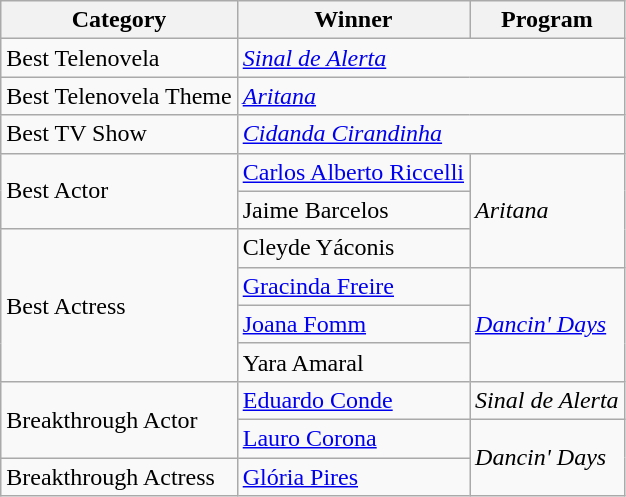<table class="wikitable">
<tr>
<th>Category</th>
<th>Winner</th>
<th>Program</th>
</tr>
<tr>
<td>Best Telenovela</td>
<td colspan="2"><em><a href='#'>Sinal de Alerta</a></em></td>
</tr>
<tr>
<td>Best Telenovela Theme</td>
<td colspan="2"><em><a href='#'>Aritana</a></em></td>
</tr>
<tr>
<td>Best TV Show</td>
<td colspan="2"><em><a href='#'>Cidanda Cirandinha</a></em></td>
</tr>
<tr>
<td rowspan="2">Best Actor</td>
<td><a href='#'>Carlos Alberto Riccelli</a></td>
<td rowspan="3"><em>Aritana</em></td>
</tr>
<tr>
<td>Jaime Barcelos</td>
</tr>
<tr>
<td rowspan="4">Best Actress</td>
<td>Cleyde Yáconis</td>
</tr>
<tr>
<td><a href='#'>Gracinda Freire</a></td>
<td rowspan="3"><em><a href='#'>Dancin' Days</a></em></td>
</tr>
<tr>
<td><a href='#'>Joana Fomm</a></td>
</tr>
<tr>
<td>Yara Amaral</td>
</tr>
<tr>
<td rowspan="2">Breakthrough Actor</td>
<td><a href='#'>Eduardo Conde</a></td>
<td><em>Sinal de Alerta</em></td>
</tr>
<tr>
<td><a href='#'>Lauro Corona</a></td>
<td rowspan="2"><em>Dancin' Days</em></td>
</tr>
<tr>
<td>Breakthrough Actress</td>
<td><a href='#'>Glória Pires</a></td>
</tr>
</table>
